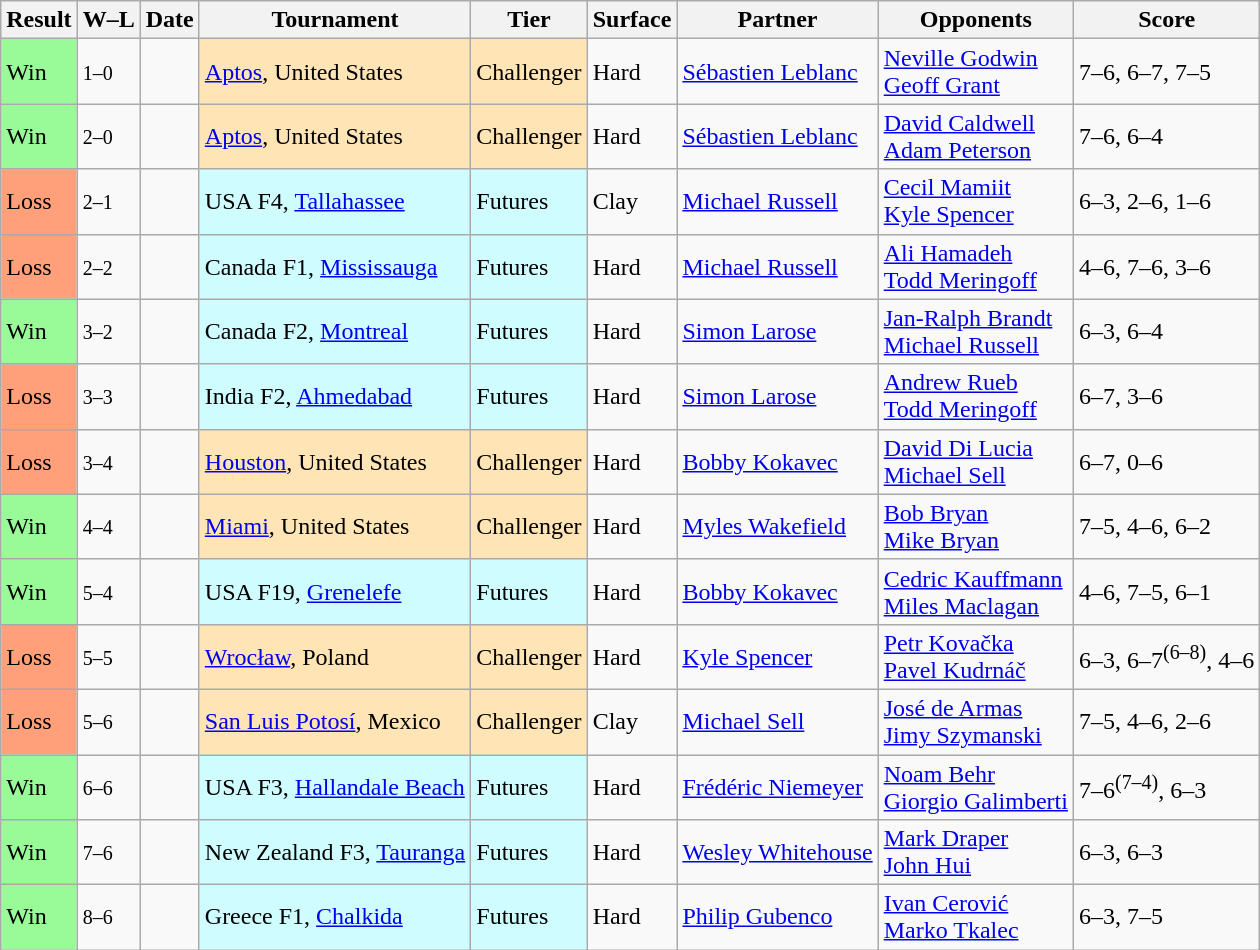<table class="sortable wikitable">
<tr>
<th>Result</th>
<th class="unsortable">W–L</th>
<th>Date</th>
<th>Tournament</th>
<th>Tier</th>
<th>Surface</th>
<th>Partner</th>
<th>Opponents</th>
<th class="unsortable">Score</th>
</tr>
<tr>
<td style="background:#98fb98;">Win</td>
<td><small>1–0</small></td>
<td></td>
<td style="background:moccasin;"><a href='#'>Aptos</a>, United States</td>
<td style="background:moccasin;">Challenger</td>
<td>Hard</td>
<td> <a href='#'>Sébastien Leblanc</a></td>
<td> <a href='#'>Neville Godwin</a> <br>  <a href='#'>Geoff Grant</a></td>
<td>7–6, 6–7, 7–5</td>
</tr>
<tr>
<td style="background:#98fb98;">Win</td>
<td><small>2–0</small></td>
<td></td>
<td style="background:moccasin;"><a href='#'>Aptos</a>, United States</td>
<td style="background:moccasin;">Challenger</td>
<td>Hard</td>
<td> <a href='#'>Sébastien Leblanc</a></td>
<td> <a href='#'>David Caldwell</a> <br>  <a href='#'>Adam Peterson</a></td>
<td>7–6, 6–4</td>
</tr>
<tr>
<td style="background:#ffa07a;">Loss</td>
<td><small>2–1</small></td>
<td></td>
<td style="background:#cffcff;">USA F4, <a href='#'>Tallahassee</a></td>
<td style="background:#cffcff;">Futures</td>
<td>Clay</td>
<td> <a href='#'>Michael Russell</a></td>
<td> <a href='#'>Cecil Mamiit</a> <br>  <a href='#'>Kyle Spencer</a></td>
<td>6–3, 2–6, 1–6</td>
</tr>
<tr>
<td style="background:#ffa07a;">Loss</td>
<td><small>2–2</small></td>
<td></td>
<td style="background:#cffcff;">Canada F1, <a href='#'>Mississauga</a></td>
<td style="background:#cffcff;">Futures</td>
<td>Hard</td>
<td> <a href='#'>Michael Russell</a></td>
<td> <a href='#'>Ali Hamadeh</a> <br>  <a href='#'>Todd Meringoff</a></td>
<td>4–6, 7–6, 3–6</td>
</tr>
<tr>
<td style="background:#98fb98;">Win</td>
<td><small>3–2</small></td>
<td></td>
<td style="background:#cffcff;">Canada F2, <a href='#'>Montreal</a></td>
<td style="background:#cffcff;">Futures</td>
<td>Hard</td>
<td> <a href='#'>Simon Larose</a></td>
<td> <a href='#'>Jan-Ralph Brandt</a> <br>  <a href='#'>Michael Russell</a></td>
<td>6–3, 6–4</td>
</tr>
<tr>
<td style="background:#ffa07a;">Loss</td>
<td><small>3–3</small></td>
<td></td>
<td style="background:#cffcff;">India F2, <a href='#'>Ahmedabad</a></td>
<td style="background:#cffcff;">Futures</td>
<td>Hard</td>
<td> <a href='#'>Simon Larose</a></td>
<td> <a href='#'>Andrew Rueb</a> <br>  <a href='#'>Todd Meringoff</a></td>
<td>6–7, 3–6</td>
</tr>
<tr>
<td style="background:#ffa07a;">Loss</td>
<td><small>3–4</small></td>
<td></td>
<td style="background:moccasin;"><a href='#'>Houston</a>, United States</td>
<td style="background:moccasin;">Challenger</td>
<td>Hard</td>
<td> <a href='#'>Bobby Kokavec</a></td>
<td> <a href='#'>David Di Lucia</a> <br>  <a href='#'>Michael Sell</a></td>
<td>6–7, 0–6</td>
</tr>
<tr>
<td style="background:#98fb98;">Win</td>
<td><small>4–4</small></td>
<td></td>
<td style="background:moccasin;"><a href='#'>Miami</a>, United States</td>
<td style="background:moccasin;">Challenger</td>
<td>Hard</td>
<td> <a href='#'>Myles Wakefield</a></td>
<td> <a href='#'>Bob Bryan</a> <br>  <a href='#'>Mike Bryan</a></td>
<td>7–5, 4–6, 6–2</td>
</tr>
<tr>
<td style="background:#98fb98;">Win</td>
<td><small>5–4</small></td>
<td></td>
<td style="background:#cffcff;">USA F19, <a href='#'>Grenelefe</a></td>
<td style="background:#cffcff;">Futures</td>
<td>Hard</td>
<td> <a href='#'>Bobby Kokavec</a></td>
<td> <a href='#'>Cedric Kauffmann</a> <br>  <a href='#'>Miles Maclagan</a></td>
<td>4–6, 7–5, 6–1</td>
</tr>
<tr>
<td style="background:#ffa07a;">Loss</td>
<td><small>5–5</small></td>
<td></td>
<td style="background:moccasin;"><a href='#'>Wrocław</a>, Poland</td>
<td style="background:moccasin;">Challenger</td>
<td>Hard</td>
<td> <a href='#'>Kyle Spencer</a></td>
<td> <a href='#'>Petr Kovačka</a> <br>  <a href='#'>Pavel Kudrnáč</a></td>
<td>6–3, 6–7<sup>(6–8)</sup>, 4–6</td>
</tr>
<tr>
<td style="background:#ffa07a;">Loss</td>
<td><small>5–6</small></td>
<td></td>
<td style="background:moccasin;"><a href='#'>San Luis Potosí</a>, Mexico</td>
<td style="background:moccasin;">Challenger</td>
<td>Clay</td>
<td> <a href='#'>Michael Sell</a></td>
<td> <a href='#'>José de Armas</a> <br>  <a href='#'>Jimy Szymanski</a></td>
<td>7–5, 4–6, 2–6</td>
</tr>
<tr>
<td style="background:#98fb98;">Win</td>
<td><small>6–6</small></td>
<td></td>
<td style="background:#cffcff;">USA F3, <a href='#'>Hallandale Beach</a></td>
<td style="background:#cffcff;">Futures</td>
<td>Hard</td>
<td> <a href='#'>Frédéric Niemeyer</a></td>
<td> <a href='#'>Noam Behr</a> <br>  <a href='#'>Giorgio Galimberti</a></td>
<td>7–6<sup>(7–4)</sup>, 6–3</td>
</tr>
<tr>
<td style="background:#98fb98;">Win</td>
<td><small>7–6</small></td>
<td></td>
<td style="background:#cffcff;">New Zealand F3, <a href='#'>Tauranga</a></td>
<td style="background:#cffcff;">Futures</td>
<td>Hard</td>
<td> <a href='#'>Wesley Whitehouse</a></td>
<td> <a href='#'>Mark Draper</a> <br>  <a href='#'>John Hui</a></td>
<td>6–3, 6–3</td>
</tr>
<tr>
<td style="background:#98fb98;">Win</td>
<td><small>8–6</small></td>
<td></td>
<td style="background:#cffcff;">Greece F1, <a href='#'>Chalkida</a></td>
<td style="background:#cffcff;">Futures</td>
<td>Hard</td>
<td> <a href='#'>Philip Gubenco</a></td>
<td> <a href='#'>Ivan Cerović</a> <br>  <a href='#'>Marko Tkalec</a></td>
<td>6–3, 7–5</td>
</tr>
</table>
